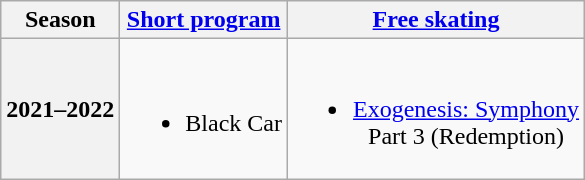<table class=wikitable style=text-align:center>
<tr>
<th>Season</th>
<th><a href='#'>Short program</a></th>
<th><a href='#'>Free skating</a></th>
</tr>
<tr>
<th>2021–2022 <br></th>
<td><br><ul><li>Black Car <br></li></ul></td>
<td><br><ul><li><a href='#'>Exogenesis: Symphony</a> <br>Part 3 (Redemption) <br></li></ul></td>
</tr>
</table>
